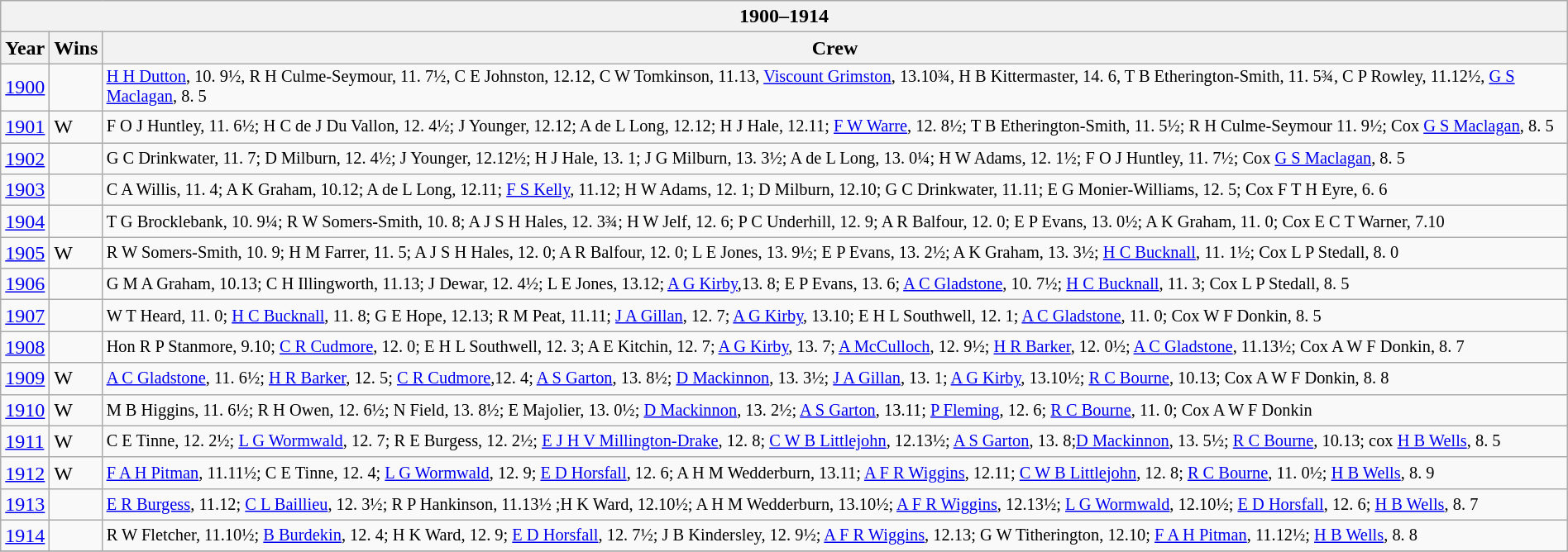<table class="wikitable" width="100%">
<tr>
<th colspan=3>1900–1914</th>
</tr>
<tr>
<th>Year</th>
<th>Wins</th>
<th>Crew</th>
</tr>
<tr>
<td><a href='#'>1900</a></td>
<td></td>
<td style="font-size:85%"><a href='#'>H H Dutton</a>, 10. 9½, R H Culme-Seymour, 11. 7½, C E Johnston, 12.12, C W Tomkinson, 11.13, <a href='#'>Viscount Grimston</a>, 13.10¾, H B Kittermaster, 14. 6, T B Etherington-Smith, 11. 5¾, C P Rowley, 11.12½, <a href='#'>G S Maclagan</a>, 8. 5</td>
</tr>
<tr>
<td><a href='#'>1901</a></td>
<td>W</td>
<td style="font-size:85%">F O J Huntley, 11. 6½; H C de J Du Vallon, 12. 4½; J Younger, 12.12; A de L Long, 12.12; H J Hale, 12.11; <a href='#'>F W Warre</a>, 12. 8½; T B Etherington-Smith, 11. 5½; R H Culme-Seymour 11. 9½; Cox <a href='#'>G S Maclagan</a>, 8. 5</td>
</tr>
<tr>
<td><a href='#'>1902</a></td>
<td></td>
<td style="font-size:85%">G C Drinkwater, 11. 7; D Milburn, 12. 4½; J Younger, 12.12½; H J Hale, 13. 1; J G Milburn, 13. 3½; A de L Long, 13. 0¼; H W Adams, 12. 1½; F O J Huntley, 11. 7½; Cox <a href='#'>G S Maclagan</a>, 8. 5</td>
</tr>
<tr>
<td><a href='#'>1903</a></td>
<td></td>
<td style="font-size:85%">C A Willis, 11. 4; A K Graham, 10.12; A de L Long, 12.11; <a href='#'>F S Kelly</a>, 11.12; H W Adams, 12. 1; D Milburn, 12.10; G C Drinkwater, 11.11; E G Monier-Williams, 12. 5; Cox F T H Eyre, 6. 6</td>
</tr>
<tr>
<td><a href='#'>1904</a></td>
<td></td>
<td style="font-size:85%">T G Brocklebank, 10. 9¼; R W Somers-Smith, 10. 8; A J S H Hales, 12. 3¾; H W Jelf, 12. 6; P C Underhill, 12. 9; A R Balfour, 12. 0; E P Evans, 13. 0½; A K Graham, 11. 0; Cox E C T Warner, 7.10</td>
</tr>
<tr>
<td><a href='#'>1905</a></td>
<td>W</td>
<td style="font-size:85%">R W Somers-Smith, 10. 9; H M Farrer, 11. 5; A J S H Hales, 12. 0; A R Balfour, 12. 0; L E Jones, 13. 9½; E P Evans, 13. 2½; A K Graham, 13. 3½; <a href='#'>H C Bucknall</a>, 11. 1½; Cox L P Stedall, 8. 0</td>
</tr>
<tr>
<td><a href='#'>1906</a></td>
<td></td>
<td style="font-size:85%">G M A Graham, 10.13; C H Illingworth, 11.13; J Dewar, 12. 4½; L E Jones, 13.12; <a href='#'>A G Kirby</a>,13. 8; E P Evans, 13. 6; <a href='#'>A C Gladstone</a>, 10. 7½; <a href='#'>H C Bucknall</a>, 11. 3; Cox L P Stedall, 8. 5</td>
</tr>
<tr>
<td><a href='#'>1907</a></td>
<td></td>
<td style="font-size:85%">W T Heard, 11. 0; <a href='#'>H C Bucknall</a>, 11. 8; G E Hope, 12.13; R M Peat, 11.11; <a href='#'>J A Gillan</a>, 12. 7; <a href='#'>A G Kirby</a>, 13.10; E H L Southwell, 12. 1; <a href='#'>A C Gladstone</a>, 11. 0; Cox W F Donkin, 8. 5</td>
</tr>
<tr>
<td><a href='#'>1908</a></td>
<td></td>
<td style="font-size:85%">Hon R P Stanmore, 9.10; <a href='#'>C R Cudmore</a>, 12. 0; E H L Southwell, 12. 3; A E Kitchin, 12. 7; <a href='#'>A G Kirby</a>, 13. 7; <a href='#'>A McCulloch</a>, 12. 9½; <a href='#'>H R Barker</a>, 12. 0½; <a href='#'>A C Gladstone</a>, 11.13½; Cox A W F Donkin, 8. 7</td>
</tr>
<tr>
<td><a href='#'>1909</a></td>
<td>W</td>
<td style="font-size:85%"><a href='#'>A C Gladstone</a>, 11. 6½; <a href='#'>H R Barker</a>, 12. 5; <a href='#'>C R Cudmore</a>,12. 4; <a href='#'>A S Garton</a>, 13. 8½; <a href='#'>D Mackinnon</a>, 13. 3½; <a href='#'>J A Gillan</a>, 13. 1; <a href='#'>A G Kirby</a>, 13.10½; <a href='#'>R C Bourne</a>, 10.13; Cox A W F Donkin, 8. 8</td>
</tr>
<tr>
<td><a href='#'>1910</a></td>
<td>W</td>
<td style="font-size:85%">M B Higgins, 11. 6½; R H Owen, 12. 6½; N Field, 13. 8½; E Majolier, 13. 0½; <a href='#'>D Mackinnon</a>, 13. 2½; <a href='#'>A S Garton</a>, 13.11; <a href='#'>P Fleming</a>, 12. 6; <a href='#'>R C Bourne</a>, 11. 0; Cox A W F Donkin</td>
</tr>
<tr>
<td><a href='#'>1911</a></td>
<td>W</td>
<td style="font-size:85%">C E Tinne, 12. 2½; <a href='#'>L G Wormwald</a>, 12. 7; R E Burgess, 12. 2½; <a href='#'>E J H V Millington-Drake</a>, 12. 8; <a href='#'>C W B Littlejohn</a>, 12.13½; <a href='#'>A S Garton</a>, 13. 8;<a href='#'>D Mackinnon</a>, 13. 5½; <a href='#'>R C Bourne</a>, 10.13; cox <a href='#'>H B Wells</a>, 8. 5</td>
</tr>
<tr>
<td><a href='#'>1912</a></td>
<td>W</td>
<td style="font-size:85%"><a href='#'>F A H Pitman</a>, 11.11½; C E Tinne, 12. 4; <a href='#'>L G Wormwald</a>, 12. 9; <a href='#'>E D Horsfall</a>, 12. 6; A H M Wedderburn, 13.11; <a href='#'>A F R Wiggins</a>, 12.11; <a href='#'>C W B Littlejohn</a>, 12. 8; <a href='#'>R C Bourne</a>, 11. 0½; <a href='#'>H B Wells</a>, 8. 9</td>
</tr>
<tr>
<td><a href='#'>1913</a></td>
<td></td>
<td style="font-size:85%"><a href='#'>E R Burgess</a>, 11.12; <a href='#'>C L Baillieu</a>, 12. 3½; R P Hankinson, 11.13½ ;H K Ward, 12.10½; A H M Wedderburn, 13.10½; <a href='#'>A F R Wiggins</a>, 12.13½; <a href='#'>L G Wormwald</a>, 12.10½; <a href='#'>E D Horsfall</a>, 12. 6; <a href='#'>H B Wells</a>, 8. 7</td>
</tr>
<tr>
<td><a href='#'>1914</a></td>
<td></td>
<td style="font-size:85%">R W Fletcher, 11.10½; <a href='#'>B Burdekin</a>, 12. 4; H K Ward, 12. 9; <a href='#'>E D Horsfall</a>, 12. 7½; J B Kindersley, 12. 9½; <a href='#'>A F R Wiggins</a>, 12.13; G W Titherington, 12.10; <a href='#'>F A H Pitman</a>, 11.12½; <a href='#'>H B Wells</a>, 8. 8</td>
</tr>
<tr>
</tr>
</table>
